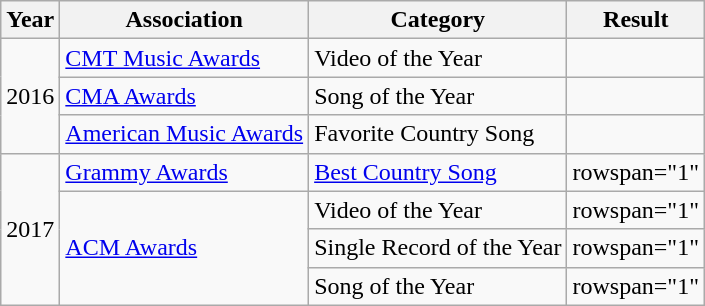<table class="wikitable plainrowheaders">
<tr>
<th>Year</th>
<th>Association</th>
<th>Category</th>
<th>Result</th>
</tr>
<tr>
<td rowspan="3">2016</td>
<td rowspan="1"><a href='#'>CMT Music Awards</a></td>
<td>Video of the Year</td>
<td></td>
</tr>
<tr>
<td rowspan="1"><a href='#'>CMA Awards</a></td>
<td>Song of the Year</td>
<td></td>
</tr>
<tr>
<td rowspan="1"><a href='#'>American Music Awards</a></td>
<td>Favorite Country Song</td>
<td></td>
</tr>
<tr>
<td rowspan="4">2017</td>
<td rowspan="1"><a href='#'>Grammy Awards</a></td>
<td><a href='#'>Best Country Song</a></td>
<td>rowspan="1" </td>
</tr>
<tr>
<td rowspan="3"><a href='#'>ACM Awards</a></td>
<td>Video of the Year</td>
<td>rowspan="1" </td>
</tr>
<tr>
<td>Single Record of the Year</td>
<td>rowspan="1" </td>
</tr>
<tr>
<td>Song of the Year</td>
<td>rowspan="1" </td>
</tr>
</table>
